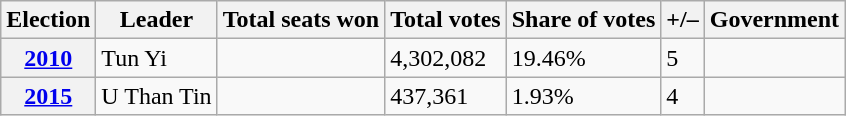<table class="wikitable">
<tr>
<th>Election</th>
<th>Leader</th>
<th>Total seats won</th>
<th>Total votes</th>
<th>Share of votes</th>
<th>+/–</th>
<th>Government</th>
</tr>
<tr>
<th><a href='#'>2010</a></th>
<td>Tun Yi</td>
<td></td>
<td>4,302,082</td>
<td>19.46%</td>
<td> 5</td>
<td></td>
</tr>
<tr>
<th><a href='#'>2015</a></th>
<td>U Than Tin</td>
<td></td>
<td>437,361</td>
<td>1.93%</td>
<td> 4</td>
<td></td>
</tr>
</table>
